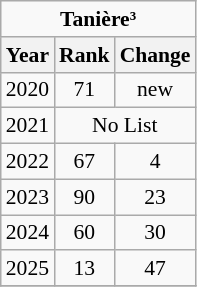<table class="wikitable" style="font-size: 90%; text-align: center;">
<tr>
<td colspan="3"><strong>Tanière³</strong></td>
</tr>
<tr>
<th>Year</th>
<th>Rank</th>
<th>Change</th>
</tr>
<tr>
<td>2020</td>
<td>71</td>
<td>new</td>
</tr>
<tr>
<td>2021</td>
<td colspan="2">No List</td>
</tr>
<tr>
<td>2022</td>
<td>67</td>
<td> 4</td>
</tr>
<tr>
<td>2023</td>
<td>90</td>
<td> 23</td>
</tr>
<tr>
<td>2024</td>
<td>60</td>
<td> 30</td>
</tr>
<tr>
<td>2025</td>
<td>13</td>
<td> 47</td>
</tr>
<tr>
</tr>
</table>
